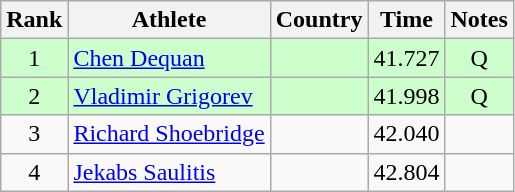<table class="wikitable sortable" style="text-align:center">
<tr>
<th>Rank</th>
<th>Athlete</th>
<th>Country</th>
<th>Time</th>
<th>Notes</th>
</tr>
<tr bgcolor=ccffcc>
<td>1</td>
<td align=left><a href='#'>Chen Dequan</a></td>
<td align=left></td>
<td>41.727</td>
<td>Q</td>
</tr>
<tr bgcolor=ccffcc>
<td>2</td>
<td align=left><a href='#'>Vladimir Grigorev</a></td>
<td align=left></td>
<td>41.998</td>
<td>Q</td>
</tr>
<tr>
<td>3</td>
<td align=left><a href='#'>Richard Shoebridge</a></td>
<td align=left></td>
<td>42.040</td>
<td></td>
</tr>
<tr>
<td>4</td>
<td align=left><a href='#'>Jekabs Saulitis</a></td>
<td align=left></td>
<td>42.804</td>
<td></td>
</tr>
</table>
